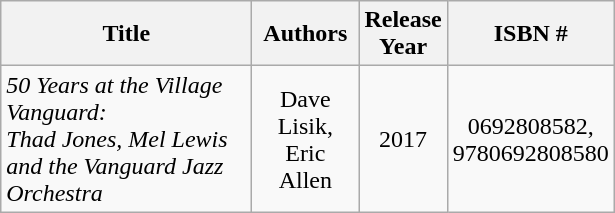<table class="wikitable sortable mw-collapsible" style="text-align:left; margin:0;">
<tr>
<th style="width:10em;">Title</th>
<th style="width:4em;">Authors</th>
<th style="width:2em;">Release Year</th>
<th style="width:3em;">ISBN #</th>
</tr>
<tr>
<td><em>50 Years at the Village Vanguard:<br>Thad Jones, Mel Lewis and the Vanguard Jazz Orchestra</em></td>
<td style="text-align:center;">Dave Lisik,<br>Eric Allen</td>
<td style="text-align:center;">2017</td>
<td style="text-align:center;">0692808582, 9780692808580</td>
</tr>
</table>
